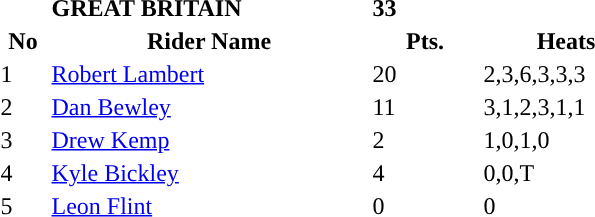<table class="toccolours">
<tr>
<td></td>
<td><strong>GREAT BRITAIN</strong></td>
<td><strong>33</strong></td>
</tr>
<tr style="background-color:">
<th width=30px>No</th>
<th width=210px>Rider Name</th>
<th width=70px>Pts.</th>
<th width=110px>Heats</th>
</tr>
<tr style="background-color:">
<td>1</td>
<td><a href='#'>Robert Lambert</a></td>
<td>20</td>
<td>2,3,6,3,3,3</td>
</tr>
<tr style="background-color:">
<td>2</td>
<td><a href='#'>Dan Bewley</a></td>
<td>11</td>
<td>3,1,2,3,1,1</td>
</tr>
<tr style="background-color:">
<td>3</td>
<td><a href='#'>Drew Kemp</a></td>
<td>2</td>
<td>1,0,1,0</td>
</tr>
<tr style="background-color:">
<td>4</td>
<td><a href='#'>Kyle Bickley</a></td>
<td>4</td>
<td>0,0,T</td>
</tr>
<tr style="background-color:">
<td>5</td>
<td><a href='#'>Leon Flint</a></td>
<td>0</td>
<td>0</td>
</tr>
</table>
